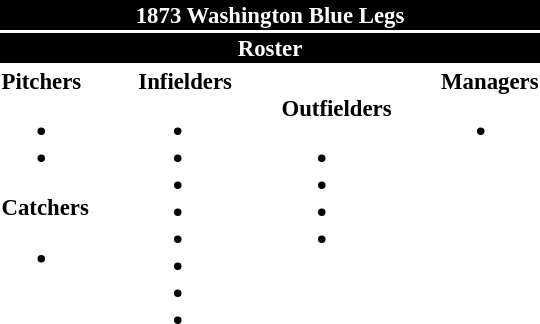<table class="toccolours" style="font-size: 95%;">
<tr>
<th colspan="10" style="background-color: black; color:white; text-align: center;">1873 Washington Blue Legs</th>
</tr>
<tr>
<td colspan="10" style="background-color:black; color: white; text-align: center;"><strong>Roster</strong></td>
</tr>
<tr>
<td valign="top"><strong>Pitchers</strong><br><ul><li></li><li></li></ul><strong>Catchers</strong><ul><li></li></ul></td>
<td width="25px"></td>
<td valign="top"><strong>Infielders</strong><br><ul><li></li><li></li><li></li><li></li><li></li><li></li><li></li><li></li></ul></td>
<td width="25px"></td>
<td valign="top"><br><strong>Outfielders</strong><ul><li></li><li></li><li></li><li></li></ul></td>
<td width="25px"></td>
<td valign="top"><strong>Managers</strong><br><ul><li></li></ul></td>
</tr>
</table>
